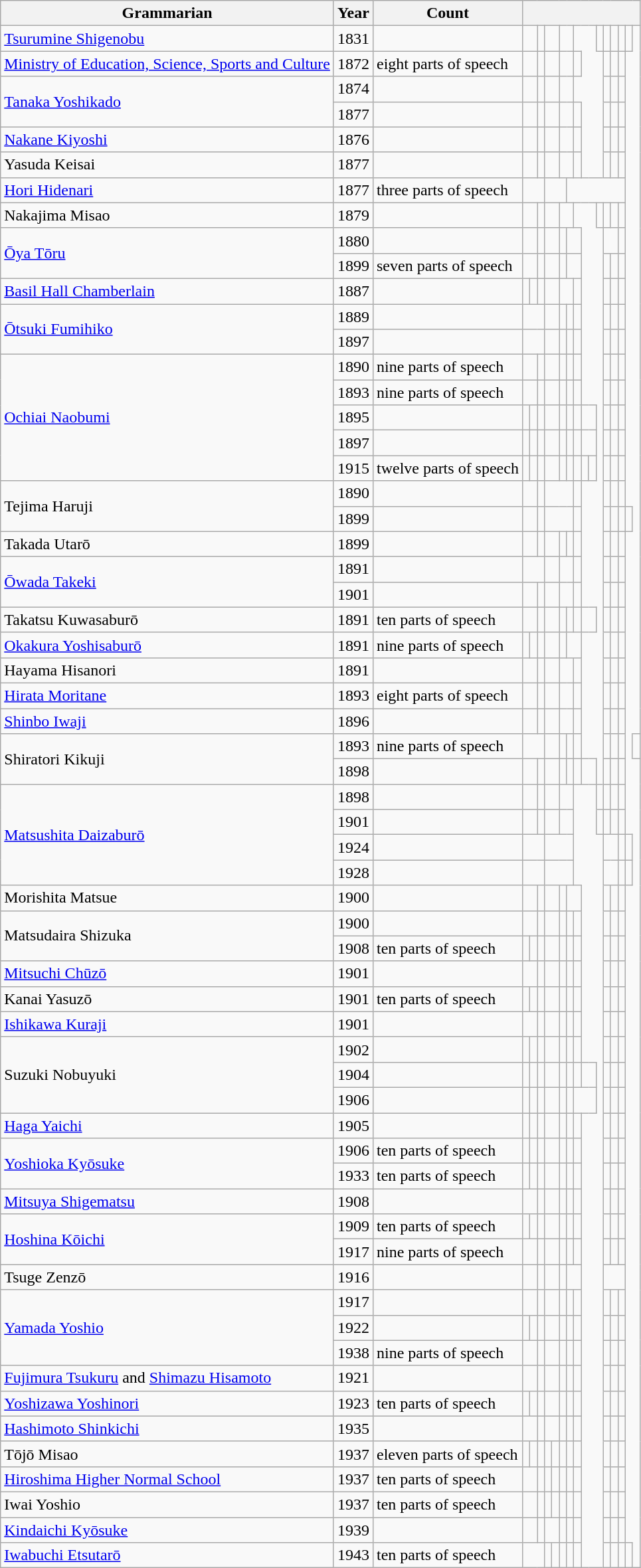<table class="wikitable mw-collapsible mw-collapsed">
<tr>
<th>Grammarian</th>
<th>Year</th>
<th>Count</th>
<th colspan=19></th>
</tr>
<tr>
<td><a href='#'>Tsurumine Shigenobu</a></td>
<td>1831</td>
<td></td>
<td colspan=2></td>
<td></td>
<td colspan=2></td>
<td colspan=2></td>
<td colspan=3 style=border-top:none;border-bottom:none></td>
<td></td>
<td></td>
<td></td>
<td></td>
<td></td>
</tr>
<tr>
<td><a href='#'>Ministry of Education, Science, Sports and Culture</a></td>
<td>1872</td>
<td>eight parts of speech</td>
<td colspan=2></td>
<td></td>
<td colspan=2></td>
<td colspan=2></td>
<td></td>
<td colspan=3 style=border-top:none;border-bottom:none></td>
<td></td>
<td></td>
<td></td>
</tr>
<tr>
<td rowspan=2><a href='#'>Tanaka Yoshikado</a></td>
<td>1874</td>
<td></td>
<td colspan=2></td>
<td></td>
<td colspan=2></td>
<td colspan=2></td>
<td colspan=4 style=border-top:none;border-bottom:none></td>
<td></td>
<td></td>
<td></td>
</tr>
<tr>
<td>1877</td>
<td></td>
<td colspan=2></td>
<td></td>
<td colspan=2></td>
<td colspan=2></td>
<td></td>
<td colspan=3 style=border-top:none;border-bottom:none></td>
<td></td>
<td></td>
<td></td>
</tr>
<tr>
<td><a href='#'>Nakane Kiyoshi</a></td>
<td>1876</td>
<td></td>
<td colspan=2></td>
<td></td>
<td colspan=2></td>
<td colspan=2></td>
<td></td>
<td colspan=3 style=border-top:none;border-bottom:none></td>
<td></td>
<td></td>
<td></td>
</tr>
<tr>
<td>Yasuda Keisai</td>
<td>1877</td>
<td></td>
<td colspan=2></td>
<td></td>
<td colspan=2></td>
<td colspan=2></td>
<td></td>
<td colspan=3 style=border-top:none;border-bottom:none></td>
<td></td>
<td></td>
<td></td>
</tr>
<tr>
<td><a href='#'>Hori Hidenari</a></td>
<td>1877</td>
<td>three parts of speech</td>
<td colspan=3></td>
<td colspan=3></td>
<td colspan=8></td>
</tr>
<tr>
<td>Nakajima Misao</td>
<td>1879</td>
<td></td>
<td colspan=2></td>
<td></td>
<td colspan=2></td>
<td colspan=2></td>
<td colspan=3 style=border-top:none;border-bottom:none></td>
<td></td>
<td></td>
<td></td>
<td></td>
</tr>
<tr>
<td rowspan=2><a href='#'>Ōya Tōru</a></td>
<td>1880</td>
<td></td>
<td colspan=2></td>
<td></td>
<td colspan=2></td>
<td></td>
<td colspan=2></td>
<td colspan=3 style=border-top:none;border-bottom:none></td>
<td colspan=2></td>
<td></td>
</tr>
<tr>
<td>1899</td>
<td>seven parts of speech</td>
<td colspan=2></td>
<td></td>
<td colspan=2></td>
<td></td>
<td colspan=2></td>
<td colspan=3 style=border-top:none;border-bottom:none></td>
<td></td>
<td></td>
<td></td>
</tr>
<tr>
<td><a href='#'>Basil Hall Chamberlain</a></td>
<td>1887</td>
<td></td>
<td></td>
<td></td>
<td></td>
<td colspan=2></td>
<td colspan=2></td>
<td></td>
<td colspan=3 style=border-top:none;border-bottom:none></td>
<td></td>
<td></td>
<td></td>
</tr>
<tr>
<td rowspan=2><a href='#'>Ōtsuki Fumihiko</a></td>
<td>1889</td>
<td></td>
<td colspan=3></td>
<td colspan=2></td>
<td></td>
<td></td>
<td></td>
<td colspan=3 style=border-top:none;border-bottom:none></td>
<td></td>
<td></td>
<td></td>
</tr>
<tr>
<td>1897</td>
<td></td>
<td colspan=3></td>
<td colspan=2></td>
<td></td>
<td></td>
<td></td>
<td colspan=3 style=border-top:none;border-bottom:none></td>
<td></td>
<td></td>
<td></td>
</tr>
<tr>
<td rowspan=5><a href='#'>Ochiai Naobumi</a></td>
<td>1890</td>
<td>nine parts of speech</td>
<td colspan=2></td>
<td></td>
<td colspan=2></td>
<td></td>
<td></td>
<td></td>
<td colspan=3 style=border-top:none;border-bottom:none></td>
<td></td>
<td></td>
<td></td>
</tr>
<tr>
<td>1893</td>
<td>nine parts of speech</td>
<td colspan=2></td>
<td></td>
<td colspan=2></td>
<td></td>
<td></td>
<td></td>
<td colspan=3 style=border-top:none;border-bottom:none></td>
<td></td>
<td></td>
<td></td>
</tr>
<tr>
<td>1895</td>
<td></td>
<td></td>
<td></td>
<td></td>
<td colspan=2></td>
<td></td>
<td></td>
<td></td>
<td colspan=2></td>
<td style=border-top:none;border-bottom:none></td>
<td></td>
<td></td>
<td></td>
</tr>
<tr>
<td>1897</td>
<td></td>
<td></td>
<td></td>
<td></td>
<td colspan=2></td>
<td></td>
<td></td>
<td></td>
<td colspan=2></td>
<td style=border-top:none;border-bottom:none></td>
<td></td>
<td></td>
<td></td>
</tr>
<tr>
<td>1915</td>
<td>twelve parts of speech</td>
<td></td>
<td></td>
<td></td>
<td colspan=2></td>
<td></td>
<td></td>
<td></td>
<td></td>
<td></td>
<td style=border-top:none;border-bottom:none></td>
<td></td>
<td></td>
<td></td>
</tr>
<tr>
<td rowspan=2>Tejima Haruji</td>
<td>1890</td>
<td></td>
<td colspan=2></td>
<td></td>
<td colspan=4></td>
<td></td>
<td colspan=3 style=border-top:none;border-bottom:none></td>
<td></td>
<td></td>
<td></td>
</tr>
<tr>
<td>1899</td>
<td></td>
<td colspan=2></td>
<td></td>
<td colspan=4></td>
<td></td>
<td colspan=3 style=border-top:none;border-bottom:none></td>
<td></td>
<td></td>
<td></td>
<td></td>
</tr>
<tr>
<td>Takada Utarō</td>
<td>1899</td>
<td></td>
<td colspan=2></td>
<td></td>
<td colspan=2></td>
<td></td>
<td></td>
<td></td>
<td colspan=3 style=border-top:none;border-bottom:none></td>
<td></td>
<td></td>
<td></td>
</tr>
<tr>
<td rowspan=2><a href='#'>Ōwada Takeki</a></td>
<td>1891</td>
<td></td>
<td colspan=3></td>
<td colspan=2></td>
<td colspan=2></td>
<td></td>
<td colspan=3 style=border-top:none;border-bottom:none></td>
<td></td>
<td></td>
<td></td>
</tr>
<tr>
<td>1901</td>
<td></td>
<td colspan=2></td>
<td></td>
<td colspan=2></td>
<td colspan=2></td>
<td></td>
<td colspan=3 style=border-top:none;border-bottom:none></td>
<td></td>
<td></td>
<td></td>
</tr>
<tr>
<td>Takatsu Kuwasaburō</td>
<td>1891</td>
<td>ten parts of speech</td>
<td colspan=2></td>
<td></td>
<td colspan=2></td>
<td></td>
<td></td>
<td></td>
<td colspan=2></td>
<td style=border-top:none;border-bottom:none></td>
<td></td>
<td></td>
<td></td>
</tr>
<tr>
<td><a href='#'>Okakura Yoshisaburō</a></td>
<td>1891</td>
<td>nine parts of speech</td>
<td></td>
<td></td>
<td></td>
<td colspan=2></td>
<td></td>
<td colspan=2></td>
<td colspan=3 style=border-top:none;border-bottom:none></td>
<td></td>
<td></td>
<td></td>
</tr>
<tr>
<td>Hayama Hisanori</td>
<td>1891</td>
<td></td>
<td colspan=2></td>
<td></td>
<td colspan=2></td>
<td colspan=2></td>
<td></td>
<td colspan=3 style=border-top:none;border-bottom:none></td>
<td></td>
<td></td>
<td></td>
</tr>
<tr>
<td><a href='#'>Hirata Moritane</a></td>
<td>1893</td>
<td>eight parts of speech</td>
<td colspan=2></td>
<td></td>
<td colspan=2></td>
<td colspan=2></td>
<td></td>
<td colspan=3 style=border-top:none;border-bottom:none></td>
<td></td>
<td></td>
<td></td>
</tr>
<tr>
<td><a href='#'>Shinbo Iwaji</a></td>
<td>1896</td>
<td></td>
<td colspan=2></td>
<td></td>
<td colspan=2></td>
<td colspan=2></td>
<td></td>
<td colspan=3 style=border-top:none;border-bottom:none></td>
<td></td>
<td></td>
<td></td>
</tr>
<tr>
<td rowspan=2>Shiratori Kikuji</td>
<td>1893</td>
<td>nine parts of speech</td>
<td colspan=3></td>
<td colspan=2></td>
<td></td>
<td></td>
<td></td>
<td colspan=3 style=border-top:none;border-bottom:none></td>
<td></td>
<td></td>
<td></td>
<td style=border-top:none;border-bottom:none></td>
<td></td>
</tr>
<tr>
<td>1898</td>
<td></td>
<td colspan=2></td>
<td></td>
<td colspan=2></td>
<td></td>
<td></td>
<td></td>
<td colspan=2></td>
<td style=border-top:none;border-bottom:none></td>
<td></td>
<td></td>
<td></td>
</tr>
<tr>
<td rowspan=4><a href='#'>Matsushita Daizaburō</a></td>
<td>1898</td>
<td></td>
<td colspan=2></td>
<td></td>
<td colspan=2></td>
<td colspan=2></td>
<td colspan=3 style=border-top:none;border-bottom:none></td>
<td></td>
<td></td>
<td></td>
<td></td>
</tr>
<tr>
<td>1901</td>
<td></td>
<td colspan=2></td>
<td></td>
<td colspan=2></td>
<td colspan=2></td>
<td colspan=3 style=border-top:none;border-bottom:none></td>
<td></td>
<td></td>
<td></td>
<td></td>
</tr>
<tr>
<td>1924</td>
<td></td>
<td colspan=3></td>
<td colspan=4></td>
<td colspan=4 style=border-top:none;border-bottom:none></td>
<td colspan=2></td>
<td></td>
<td></td>
</tr>
<tr>
<td>1928</td>
<td></td>
<td colspan=3></td>
<td colspan=4></td>
<td colspan=4 style=border-top:none;border-bottom:none></td>
<td colspan=2></td>
<td></td>
<td></td>
</tr>
<tr>
<td>Morishita Matsue</td>
<td>1900</td>
<td></td>
<td colspan=2></td>
<td></td>
<td colspan=2></td>
<td></td>
<td colspan=2></td>
<td colspan=3 style=border-top:none;border-bottom:none></td>
<td></td>
<td></td>
<td></td>
</tr>
<tr>
<td rowspan=2>Matsudaira Shizuka</td>
<td>1900</td>
<td></td>
<td colspan=2></td>
<td></td>
<td colspan=2></td>
<td></td>
<td></td>
<td></td>
<td colspan=3 style=border-top:none;border-bottom:none></td>
<td></td>
<td></td>
<td></td>
</tr>
<tr>
<td>1908</td>
<td>ten parts of speech</td>
<td></td>
<td></td>
<td></td>
<td colspan=2></td>
<td></td>
<td></td>
<td></td>
<td colspan=3 style=border-top:none;border-bottom:none></td>
<td></td>
<td></td>
<td></td>
</tr>
<tr>
<td><a href='#'>Mitsuchi Chūzō</a></td>
<td>1901</td>
<td></td>
<td colspan=2></td>
<td></td>
<td colspan=2></td>
<td></td>
<td></td>
<td></td>
<td colspan=3 style=border-top:none;border-bottom:none></td>
<td></td>
<td></td>
<td></td>
</tr>
<tr>
<td>Kanai Yasuzō</td>
<td>1901</td>
<td>ten parts of speech</td>
<td></td>
<td></td>
<td></td>
<td colspan=2></td>
<td></td>
<td></td>
<td></td>
<td colspan=3 style=border-top:none;border-bottom:none></td>
<td></td>
<td></td>
<td></td>
</tr>
<tr>
<td><a href='#'>Ishikawa Kuraji</a></td>
<td>1901</td>
<td></td>
<td colspan=2></td>
<td></td>
<td colspan=2></td>
<td></td>
<td></td>
<td></td>
<td colspan=3 style=border-top:none;border-bottom:none></td>
<td></td>
<td></td>
<td></td>
</tr>
<tr>
<td rowspan=3>Suzuki Nobuyuki</td>
<td>1902</td>
<td></td>
<td></td>
<td></td>
<td></td>
<td colspan=2></td>
<td></td>
<td></td>
<td></td>
<td colspan=3 style=border-top:none;border-bottom:none></td>
<td></td>
<td></td>
<td></td>
</tr>
<tr>
<td>1904</td>
<td></td>
<td></td>
<td></td>
<td></td>
<td colspan=2></td>
<td></td>
<td></td>
<td></td>
<td colspan=2></td>
<td style=border-top:none;border-bottom:none></td>
<td></td>
<td></td>
<td></td>
</tr>
<tr>
<td>1906</td>
<td></td>
<td></td>
<td></td>
<td></td>
<td colspan=2></td>
<td></td>
<td></td>
<td colspan=3></td>
<td style=border-top:none;border-bottom:none></td>
<td></td>
<td></td>
<td></td>
</tr>
<tr>
<td><a href='#'>Haga Yaichi</a></td>
<td>1905</td>
<td></td>
<td></td>
<td></td>
<td></td>
<td colspan=2></td>
<td></td>
<td></td>
<td></td>
<td colspan=3 style=border-top:none;border-bottom:none></td>
<td></td>
<td></td>
<td></td>
</tr>
<tr>
<td rowspan=2><a href='#'>Yoshioka Kyōsuke</a></td>
<td>1906</td>
<td>ten parts of speech</td>
<td></td>
<td></td>
<td></td>
<td colspan=2></td>
<td></td>
<td></td>
<td></td>
<td colspan=3 style=border-top:none;border-bottom:none></td>
<td></td>
<td></td>
<td></td>
</tr>
<tr>
<td>1933</td>
<td>ten parts of speech</td>
<td></td>
<td></td>
<td></td>
<td colspan=2></td>
<td></td>
<td></td>
<td></td>
<td colspan=3 style=border-top:none;border-bottom:none></td>
<td></td>
<td></td>
<td></td>
</tr>
<tr>
<td><a href='#'>Mitsuya Shigematsu</a></td>
<td>1908</td>
<td></td>
<td colspan=2></td>
<td></td>
<td colspan=2></td>
<td></td>
<td></td>
<td></td>
<td colspan=3 style=border-top:none;border-bottom:none></td>
<td></td>
<td></td>
<td></td>
</tr>
<tr>
<td rowspan=2><a href='#'>Hoshina Kōichi</a></td>
<td>1909</td>
<td>ten parts of speech</td>
<td></td>
<td></td>
<td></td>
<td colspan=2></td>
<td></td>
<td></td>
<td></td>
<td colspan=3 style=border-top:none;border-bottom:none></td>
<td></td>
<td></td>
<td></td>
</tr>
<tr>
<td>1917</td>
<td>nine parts of speech</td>
<td colspan=2></td>
<td></td>
<td colspan=2></td>
<td></td>
<td></td>
<td></td>
<td colspan=3 style=border-top:none;border-bottom:none></td>
<td></td>
<td></td>
<td></td>
</tr>
<tr>
<td>Tsuge Zenzō</td>
<td>1916</td>
<td></td>
<td colspan=2></td>
<td></td>
<td colspan=2></td>
<td></td>
<td colspan=2></td>
<td colspan=3 style=border-top:none;border-bottom:none></td>
<td colspan=3></td>
</tr>
<tr>
<td rowspan=3><a href='#'>Yamada Yoshio</a></td>
<td>1917</td>
<td></td>
<td colspan=2></td>
<td></td>
<td colspan=2></td>
<td></td>
<td></td>
<td></td>
<td colspan=3 style=border-top:none;border-bottom:none></td>
<td></td>
<td></td>
<td></td>
</tr>
<tr>
<td>1922</td>
<td></td>
<td></td>
<td></td>
<td></td>
<td colspan=2></td>
<td></td>
<td></td>
<td></td>
<td colspan=3 style=border-top:none;border-bottom:none></td>
<td></td>
<td></td>
<td></td>
</tr>
<tr>
<td>1938</td>
<td>nine parts of speech</td>
<td colspan=2></td>
<td></td>
<td colspan=2></td>
<td></td>
<td></td>
<td></td>
<td colspan=3 style=border-top:none;border-bottom:none></td>
<td></td>
<td></td>
<td></td>
</tr>
<tr>
<td><a href='#'>Fujimura Tsukuru</a> and <a href='#'>Shimazu Hisamoto</a></td>
<td>1921</td>
<td></td>
<td colspan=2></td>
<td></td>
<td colspan=2></td>
<td></td>
<td></td>
<td></td>
<td colspan=3 style=border-top:none;border-bottom:none></td>
<td></td>
<td></td>
<td></td>
</tr>
<tr>
<td><a href='#'>Yoshizawa Yoshinori</a></td>
<td>1923</td>
<td>ten parts of speech</td>
<td></td>
<td></td>
<td></td>
<td colspan=2></td>
<td></td>
<td></td>
<td></td>
<td colspan=3 style=border-top:none;border-bottom:none></td>
<td></td>
<td></td>
<td></td>
</tr>
<tr>
<td><a href='#'>Hashimoto Shinkichi</a></td>
<td>1935</td>
<td></td>
<td colspan=2></td>
<td></td>
<td colspan=2></td>
<td></td>
<td></td>
<td></td>
<td colspan=3 style=border-top:none;border-bottom:none></td>
<td></td>
<td></td>
<td></td>
</tr>
<tr>
<td>Tōjō Misao</td>
<td>1937</td>
<td>eleven parts of speech</td>
<td></td>
<td></td>
<td></td>
<td></td>
<td></td>
<td></td>
<td></td>
<td></td>
<td colspan=3 style=border-top:none;border-bottom:none></td>
<td></td>
<td></td>
<td></td>
</tr>
<tr>
<td><a href='#'>Hiroshima Higher Normal School</a></td>
<td>1937</td>
<td>ten parts of speech</td>
<td colspan=2></td>
<td></td>
<td></td>
<td></td>
<td></td>
<td></td>
<td></td>
<td colspan=3 style=border-top:none;border-bottom:none></td>
<td></td>
<td></td>
<td></td>
</tr>
<tr>
<td>Iwai Yoshio</td>
<td>1937</td>
<td>ten parts of speech</td>
<td colspan=2></td>
<td></td>
<td></td>
<td></td>
<td></td>
<td></td>
<td></td>
<td colspan=3 style=border-top:none;border-bottom:none></td>
<td></td>
<td></td>
<td></td>
</tr>
<tr>
<td><a href='#'>Kindaichi Kyōsuke</a></td>
<td>1939</td>
<td></td>
<td colspan=2></td>
<td></td>
<td colspan=2></td>
<td></td>
<td></td>
<td></td>
<td colspan=3 style=border-top:none;border-bottom:none></td>
<td></td>
<td></td>
<td></td>
</tr>
<tr>
<td><a href='#'>Iwabuchi Etsutarō</a></td>
<td>1943</td>
<td>ten parts of speech</td>
<td colspan=3></td>
<td></td>
<td></td>
<td></td>
<td></td>
<td></td>
<td colspan=3 style=border-top:none;border-bottom:none></td>
<td></td>
<td></td>
<td></td>
<td></td>
</tr>
</table>
